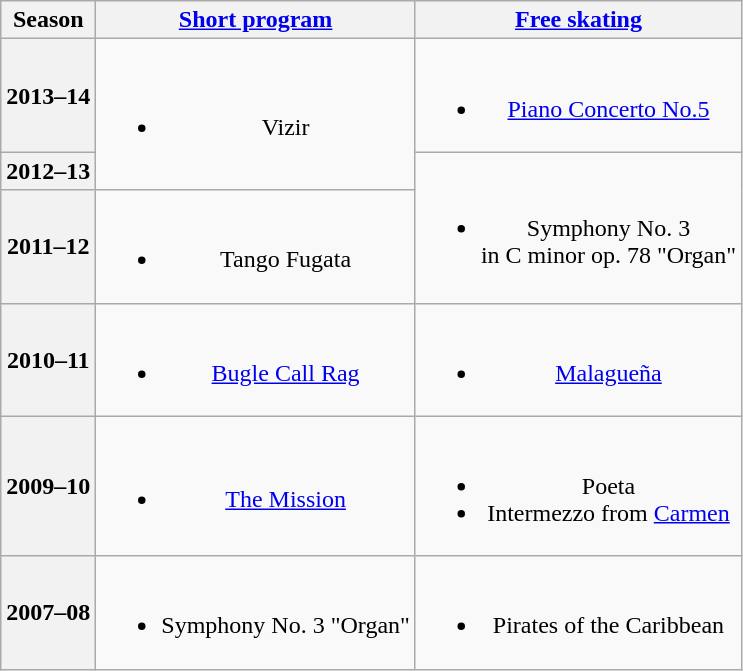<table class="wikitable" style="text-align:center">
<tr>
<th>Season</th>
<th><a href='#'>Short program</a></th>
<th><a href='#'>Free skating</a></th>
</tr>
<tr>
<th>2013–14</th>
<td rowspan=2><br><ul><li>Vizir <br></li></ul></td>
<td><br><ul><li><a href='#'>Piano Concerto No.5</a> <br></li></ul></td>
</tr>
<tr>
<th>2012–13 <br> </th>
<td rowspan=2><br><ul><li>Symphony No. 3 <br> in C minor op. 78 "Organ" <br></li></ul></td>
</tr>
<tr>
<th>2011–12</th>
<td><br><ul><li>Tango Fugata <br></li></ul></td>
</tr>
<tr>
<th>2010–11 <br> </th>
<td><br><ul><li><a href='#'>Bugle Call Rag</a></li></ul></td>
<td><br><ul><li><a href='#'>Malagueña</a> <br></li></ul></td>
</tr>
<tr>
<th>2009–10</th>
<td><br><ul><li><a href='#'>The Mission</a> <br></li></ul></td>
<td><br><ul><li>Poeta <br></li><li>Intermezzo from <a href='#'>Carmen</a> <br></li></ul></td>
</tr>
<tr>
<th>2007–08 <br> </th>
<td><br><ul><li>Symphony No. 3 "Organ" <br></li></ul></td>
<td><br><ul><li>Pirates of the Caribbean <br></li></ul></td>
</tr>
</table>
